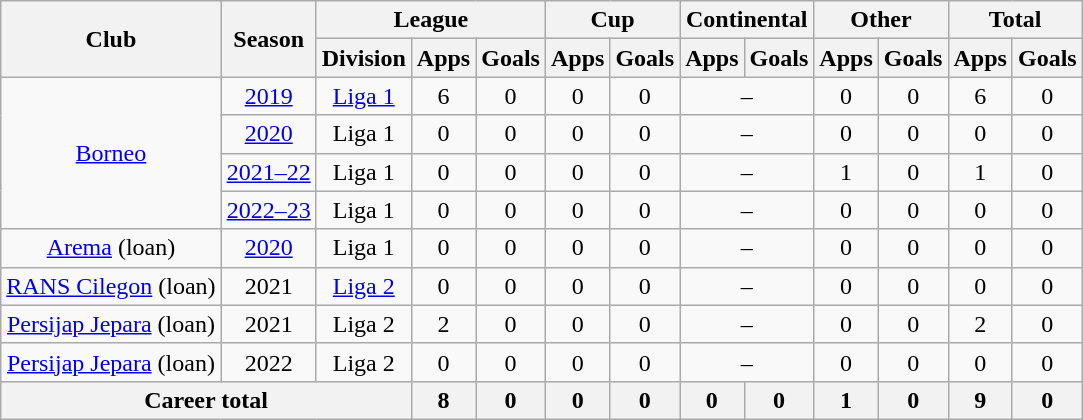<table class="wikitable" style="text-align: center">
<tr>
<th rowspan="2">Club</th>
<th rowspan="2">Season</th>
<th colspan="3">League</th>
<th colspan="2">Cup</th>
<th colspan="2">Continental</th>
<th colspan="2">Other</th>
<th colspan="2">Total</th>
</tr>
<tr>
<th>Division</th>
<th>Apps</th>
<th>Goals</th>
<th>Apps</th>
<th>Goals</th>
<th>Apps</th>
<th>Goals</th>
<th>Apps</th>
<th>Goals</th>
<th>Apps</th>
<th>Goals</th>
</tr>
<tr>
<td rowspan="4"><a href='#'>Borneo</a></td>
<td><a href='#'>2019</a></td>
<td rowspan="1" valign="center"><a href='#'>Liga 1</a></td>
<td>6</td>
<td>0</td>
<td>0</td>
<td>0</td>
<td colspan="2">–</td>
<td>0</td>
<td>0</td>
<td>6</td>
<td>0</td>
</tr>
<tr>
<td><a href='#'>2020</a></td>
<td rowspan="1" valign="center">Liga 1</td>
<td>0</td>
<td>0</td>
<td>0</td>
<td>0</td>
<td colspan="2">–</td>
<td>0</td>
<td>0</td>
<td>0</td>
<td>0</td>
</tr>
<tr>
<td><a href='#'>2021–22</a></td>
<td rowspan="1" valign="center">Liga 1</td>
<td>0</td>
<td>0</td>
<td>0</td>
<td>0</td>
<td colspan="2">–</td>
<td>1</td>
<td>0</td>
<td>1</td>
<td>0</td>
</tr>
<tr>
<td><a href='#'>2022–23</a></td>
<td rowspan="1" valign="center">Liga 1</td>
<td>0</td>
<td>0</td>
<td>0</td>
<td>0</td>
<td colspan=2>–</td>
<td>0</td>
<td>0</td>
<td>0</td>
<td>0</td>
</tr>
<tr>
<td rowspan="1"><a href='#'>Arema</a> (loan)</td>
<td><a href='#'>2020</a></td>
<td rowspan="1" valign="center">Liga 1</td>
<td>0</td>
<td>0</td>
<td>0</td>
<td>0</td>
<td colspan="2">–</td>
<td>0</td>
<td>0</td>
<td>0</td>
<td>0</td>
</tr>
<tr>
<td rowspan="1"><a href='#'>RANS Cilegon</a> (loan)</td>
<td>2021</td>
<td rowspan="1" valign="center"><a href='#'>Liga 2</a></td>
<td>0</td>
<td>0</td>
<td>0</td>
<td>0</td>
<td colspan="2">–</td>
<td>0</td>
<td>0</td>
<td>0</td>
<td>0</td>
</tr>
<tr>
<td rowspan="1"><a href='#'>Persijap Jepara</a> (loan)</td>
<td>2021</td>
<td rowspan="1" valign="center">Liga 2</td>
<td>2</td>
<td>0</td>
<td>0</td>
<td>0</td>
<td colspan="2">–</td>
<td>0</td>
<td>0</td>
<td>2</td>
<td>0</td>
</tr>
<tr>
<td rowspan="1"><a href='#'>Persijap Jepara</a> (loan)</td>
<td>2022</td>
<td rowspan="1" valign="center">Liga 2</td>
<td>0</td>
<td>0</td>
<td>0</td>
<td>0</td>
<td colspan="2">–</td>
<td>0</td>
<td>0</td>
<td>0</td>
<td>0</td>
</tr>
<tr>
<th colspan=3>Career total</th>
<th>8</th>
<th>0</th>
<th>0</th>
<th>0</th>
<th>0</th>
<th>0</th>
<th>1</th>
<th>0</th>
<th>9</th>
<th>0</th>
</tr>
</table>
